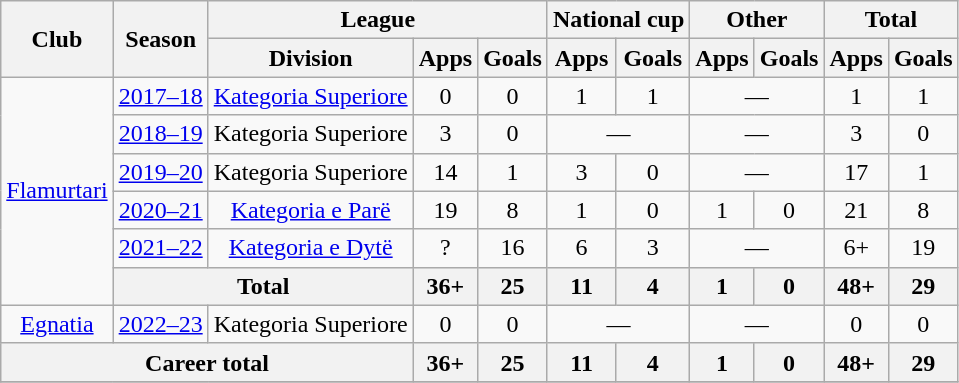<table class="wikitable" style="text-align: center">
<tr>
<th rowspan="2">Club</th>
<th rowspan="2">Season</th>
<th colspan="3">League</th>
<th colspan="2">National cup</th>
<th colspan="2">Other</th>
<th colspan="2">Total</th>
</tr>
<tr>
<th>Division</th>
<th>Apps</th>
<th>Goals</th>
<th>Apps</th>
<th>Goals</th>
<th>Apps</th>
<th>Goals</th>
<th>Apps</th>
<th>Goals</th>
</tr>
<tr>
<td rowspan="6"><a href='#'>Flamurtari</a></td>
<td><a href='#'>2017–18</a></td>
<td><a href='#'>Kategoria Superiore</a></td>
<td>0</td>
<td>0</td>
<td>1</td>
<td>1</td>
<td colspan="2">—</td>
<td>1</td>
<td>1</td>
</tr>
<tr>
<td><a href='#'>2018–19</a></td>
<td>Kategoria Superiore</td>
<td>3</td>
<td>0</td>
<td colspan="2">—</td>
<td colspan="2">—</td>
<td>3</td>
<td>0</td>
</tr>
<tr>
<td><a href='#'>2019–20</a></td>
<td>Kategoria Superiore</td>
<td>14</td>
<td>1</td>
<td>3</td>
<td>0</td>
<td colspan="2">—</td>
<td>17</td>
<td>1</td>
</tr>
<tr>
<td><a href='#'>2020–21</a></td>
<td><a href='#'>Kategoria e Parë</a></td>
<td>19</td>
<td>8</td>
<td>1</td>
<td>0</td>
<td>1</td>
<td>0</td>
<td>21</td>
<td>8</td>
</tr>
<tr>
<td><a href='#'>2021–22</a></td>
<td><a href='#'>Kategoria e Dytë</a></td>
<td>?</td>
<td>16</td>
<td>6</td>
<td>3</td>
<td colspan="2">—</td>
<td>6+</td>
<td>19</td>
</tr>
<tr>
<th colspan="2">Total</th>
<th>36+</th>
<th>25</th>
<th>11</th>
<th>4</th>
<th>1</th>
<th>0</th>
<th>48+</th>
<th>29</th>
</tr>
<tr>
<td><a href='#'>Egnatia</a></td>
<td><a href='#'>2022–23</a></td>
<td>Kategoria Superiore</td>
<td>0</td>
<td>0</td>
<td colspan="2">—</td>
<td colspan="2">—</td>
<td>0</td>
<td>0</td>
</tr>
<tr>
<th colspan="3"><strong>Career total</strong></th>
<th>36+</th>
<th>25</th>
<th>11</th>
<th>4</th>
<th>1</th>
<th>0</th>
<th>48+</th>
<th>29</th>
</tr>
<tr>
</tr>
</table>
